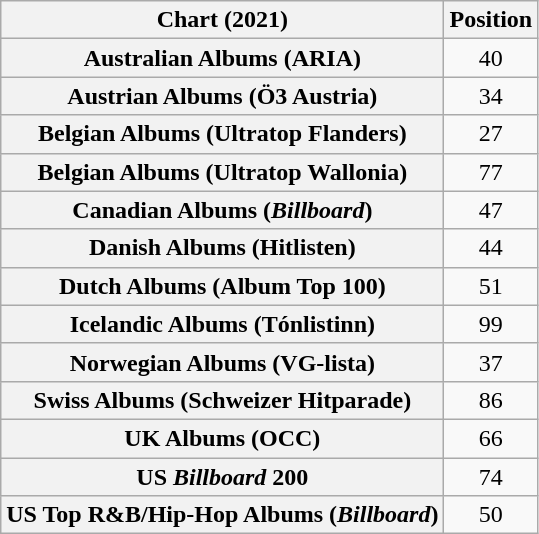<table class="wikitable sortable plainrowheaders" style="text-align:center">
<tr>
<th scope="col">Chart (2021)</th>
<th scope="col">Position</th>
</tr>
<tr>
<th scope="row">Australian Albums (ARIA)</th>
<td>40</td>
</tr>
<tr>
<th scope="row">Austrian Albums (Ö3 Austria)</th>
<td>34</td>
</tr>
<tr>
<th scope="row">Belgian Albums (Ultratop Flanders)</th>
<td>27</td>
</tr>
<tr>
<th scope="row">Belgian Albums (Ultratop Wallonia)</th>
<td>77</td>
</tr>
<tr>
<th scope="row">Canadian Albums (<em>Billboard</em>)</th>
<td>47</td>
</tr>
<tr>
<th scope="row">Danish Albums (Hitlisten)</th>
<td>44</td>
</tr>
<tr>
<th scope="row">Dutch Albums (Album Top 100)</th>
<td>51</td>
</tr>
<tr>
<th scope="row">Icelandic Albums (Tónlistinn)</th>
<td>99</td>
</tr>
<tr>
<th scope="row">Norwegian Albums (VG-lista)</th>
<td>37</td>
</tr>
<tr>
<th scope="row">Swiss Albums (Schweizer Hitparade)</th>
<td>86</td>
</tr>
<tr>
<th scope="row">UK Albums (OCC)</th>
<td>66</td>
</tr>
<tr>
<th scope="row">US <em>Billboard</em> 200</th>
<td>74</td>
</tr>
<tr>
<th scope="row">US Top R&B/Hip-Hop Albums (<em>Billboard</em>)</th>
<td>50</td>
</tr>
</table>
